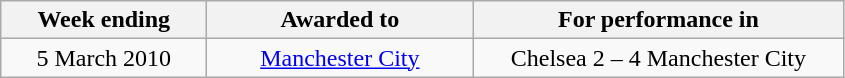<table class="wikitable" style="text-align:center">
<tr>
<th width="130">Week ending</th>
<th width="170">Awarded to</th>
<th width="240">For performance in</th>
</tr>
<tr>
<td>5 March 2010</td>
<td align="center"><a href='#'>Manchester City</a></td>
<td align="center">Chelsea 2 – 4 Manchester City</td>
</tr>
</table>
